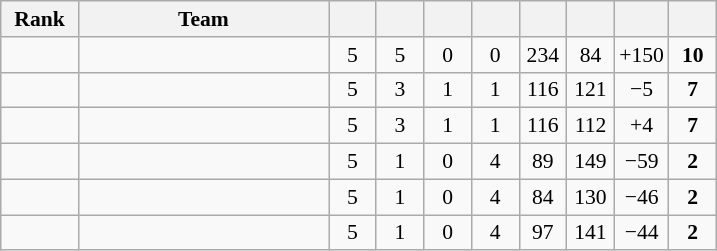<table class="wikitable" style="text-align: center; font-size:90% ">
<tr>
<th width=45>Rank</th>
<th width=160>Team</th>
<th width=25></th>
<th width=25></th>
<th width=25></th>
<th width=25></th>
<th width=25></th>
<th width=25></th>
<th width=25></th>
<th width=25></th>
</tr>
<tr>
<td></td>
<td align=left></td>
<td>5</td>
<td>5</td>
<td>0</td>
<td>0</td>
<td>234</td>
<td>84</td>
<td>+150</td>
<td><strong>10</strong></td>
</tr>
<tr>
<td></td>
<td align=left></td>
<td>5</td>
<td>3</td>
<td>1</td>
<td>1</td>
<td>116</td>
<td>121</td>
<td>−5</td>
<td><strong>7</strong></td>
</tr>
<tr>
<td></td>
<td align=left></td>
<td>5</td>
<td>3</td>
<td>1</td>
<td>1</td>
<td>116</td>
<td>112</td>
<td>+4</td>
<td><strong>7</strong></td>
</tr>
<tr>
<td></td>
<td align=left></td>
<td>5</td>
<td>1</td>
<td>0</td>
<td>4</td>
<td>89</td>
<td>149</td>
<td>−59</td>
<td><strong>2</strong></td>
</tr>
<tr>
<td></td>
<td align=left></td>
<td>5</td>
<td>1</td>
<td>0</td>
<td>4</td>
<td>84</td>
<td>130</td>
<td>−46</td>
<td><strong>2</strong></td>
</tr>
<tr>
<td></td>
<td align=left></td>
<td>5</td>
<td>1</td>
<td>0</td>
<td>4</td>
<td>97</td>
<td>141</td>
<td>−44</td>
<td><strong>2</strong></td>
</tr>
</table>
